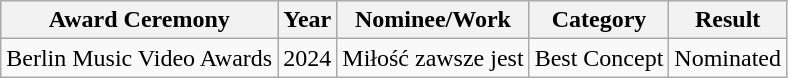<table class="wikitable">
<tr>
<th>Award Ceremony</th>
<th>Year</th>
<th>Nominee/Work</th>
<th>Category</th>
<th>Result</th>
</tr>
<tr>
<td>Berlin Music Video Awards</td>
<td>2024</td>
<td>Miłość zawsze jest</td>
<td>Best Concept</td>
<td>Nominated</td>
</tr>
</table>
